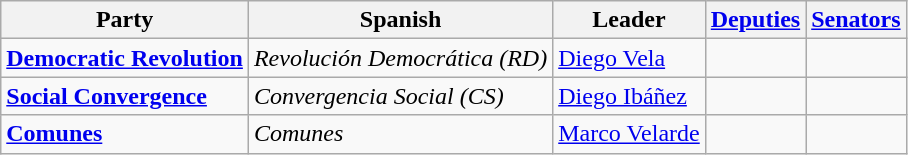<table class="wikitable" style="font-size:100%">
<tr>
<th>Party</th>
<th>Spanish</th>
<th>Leader</th>
<th><a href='#'>Deputies</a></th>
<th><a href='#'>Senators</a></th>
</tr>
<tr>
<td> <strong><a href='#'>Democratic Revolution</a></strong></td>
<td><em>Revolución Democrática (RD)</em></td>
<td><a href='#'>Diego Vela</a></td>
<td></td>
<td></td>
</tr>
<tr>
<td> <strong><a href='#'>Social Convergence</a></strong></td>
<td><em>Convergencia Social (CS)</em></td>
<td><a href='#'>Diego Ibáñez</a></td>
<td></td>
<td></td>
</tr>
<tr>
<td> <strong><a href='#'>Comunes</a></strong></td>
<td><em>Comunes</em></td>
<td><a href='#'>Marco Velarde</a></td>
<td></td>
<td></td>
</tr>
</table>
